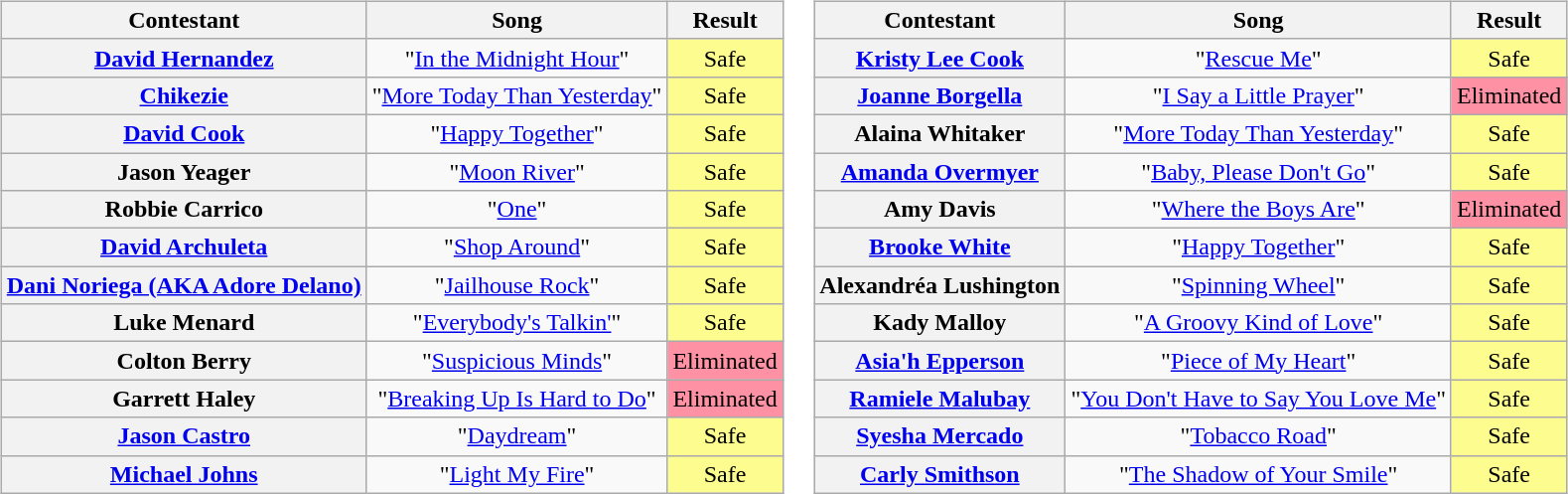<table>
<tr>
<td valign="top"><br><table class="wikitable" style="text-align:center">
<tr>
<th scope="col">Contestant</th>
<th scope="col">Song</th>
<th scope="col">Result</th>
</tr>
<tr>
<th scope="row"><a href='#'>David Hernandez</a></th>
<td>"<a href='#'>In the Midnight Hour</a>"</td>
<td bgcolor="FDFC8F">Safe</td>
</tr>
<tr>
<th scope="row"><a href='#'>Chikezie</a></th>
<td>"<a href='#'>More Today Than Yesterday</a>"</td>
<td bgcolor="FDFC8F">Safe</td>
</tr>
<tr>
<th scope="row"><a href='#'>David Cook</a></th>
<td>"<a href='#'>Happy Together</a>"</td>
<td bgcolor="FDFC8F">Safe</td>
</tr>
<tr>
<th scope="row">Jason Yeager</th>
<td>"<a href='#'>Moon River</a>"</td>
<td bgcolor="FDFC8F">Safe</td>
</tr>
<tr>
<th scope="row">Robbie Carrico</th>
<td>"<a href='#'>One</a>"</td>
<td bgcolor="FDFC8F">Safe</td>
</tr>
<tr>
<th scope="row"><a href='#'>David Archuleta</a></th>
<td>"<a href='#'>Shop Around</a>"</td>
<td bgcolor="FDFC8F">Safe</td>
</tr>
<tr>
<th scope="row"><a href='#'>Dani Noriega (AKA Adore Delano)</a></th>
<td>"<a href='#'>Jailhouse Rock</a>"</td>
<td bgcolor="FDFC8F">Safe</td>
</tr>
<tr>
<th scope="row">Luke Menard</th>
<td>"<a href='#'>Everybody's Talkin'</a>"</td>
<td bgcolor="FDFC8F">Safe</td>
</tr>
<tr>
<th scope="row">Colton Berry</th>
<td>"<a href='#'>Suspicious Minds</a>"</td>
<td bgcolor="FF91A4">Eliminated</td>
</tr>
<tr>
<th scope="row">Garrett Haley</th>
<td>"<a href='#'>Breaking Up Is Hard to Do</a>"</td>
<td bgcolor="FF91A4">Eliminated</td>
</tr>
<tr>
<th scope="row"><a href='#'>Jason Castro</a></th>
<td>"<a href='#'>Daydream</a>"</td>
<td bgcolor="FDFC8F">Safe</td>
</tr>
<tr>
<th scope="row"><a href='#'>Michael Johns</a></th>
<td>"<a href='#'>Light My Fire</a>"</td>
<td bgcolor="FDFC8F">Safe</td>
</tr>
</table>
</td>
<td valign="top"><br><table class="wikitable" style="text-align:center">
<tr>
<th scope="col">Contestant</th>
<th scope="col">Song</th>
<th scope="col">Result</th>
</tr>
<tr>
<th scope="row"><a href='#'>Kristy Lee Cook</a></th>
<td>"<a href='#'>Rescue Me</a>"</td>
<td bgcolor="FDFC8F">Safe</td>
</tr>
<tr>
<th scope="row"><a href='#'>Joanne Borgella</a></th>
<td>"<a href='#'>I Say a Little Prayer</a>"</td>
<td bgcolor="FF91A4">Eliminated</td>
</tr>
<tr>
<th scope="row">Alaina Whitaker</th>
<td>"<a href='#'>More Today Than Yesterday</a>"</td>
<td bgcolor="FDFC8F">Safe</td>
</tr>
<tr>
<th scope="row"><a href='#'>Amanda Overmyer</a></th>
<td>"<a href='#'>Baby, Please Don't Go</a>"</td>
<td bgcolor="FDFC8F">Safe</td>
</tr>
<tr>
<th scope="row">Amy Davis</th>
<td>"<a href='#'>Where the Boys Are</a>"</td>
<td bgcolor="FF91A4">Eliminated</td>
</tr>
<tr>
<th scope="row"><a href='#'>Brooke White</a></th>
<td>"<a href='#'>Happy Together</a>"</td>
<td bgcolor="FDFC8F">Safe</td>
</tr>
<tr>
<th scope="row">Alexandréa Lushington</th>
<td>"<a href='#'>Spinning Wheel</a>"</td>
<td bgcolor="FDFC8F">Safe</td>
</tr>
<tr>
<th scope="row">Kady Malloy</th>
<td>"<a href='#'>A Groovy Kind of Love</a>"</td>
<td bgcolor="FDFC8F">Safe</td>
</tr>
<tr>
<th scope="row"><a href='#'>Asia'h Epperson</a></th>
<td>"<a href='#'>Piece of My Heart</a>"</td>
<td bgcolor="FDFC8F">Safe</td>
</tr>
<tr>
<th scope="row"><a href='#'>Ramiele Malubay</a></th>
<td>"<a href='#'>You Don't Have to Say You Love Me</a>"</td>
<td bgcolor="FDFC8F">Safe</td>
</tr>
<tr>
<th scope="row"><a href='#'>Syesha Mercado</a></th>
<td>"<a href='#'>Tobacco Road</a>"</td>
<td bgcolor="FDFC8F">Safe</td>
</tr>
<tr>
<th scope="row"><a href='#'>Carly Smithson</a></th>
<td>"<a href='#'>The Shadow of Your Smile</a>"</td>
<td bgcolor="FDFC8F">Safe</td>
</tr>
</table>
</td>
</tr>
</table>
